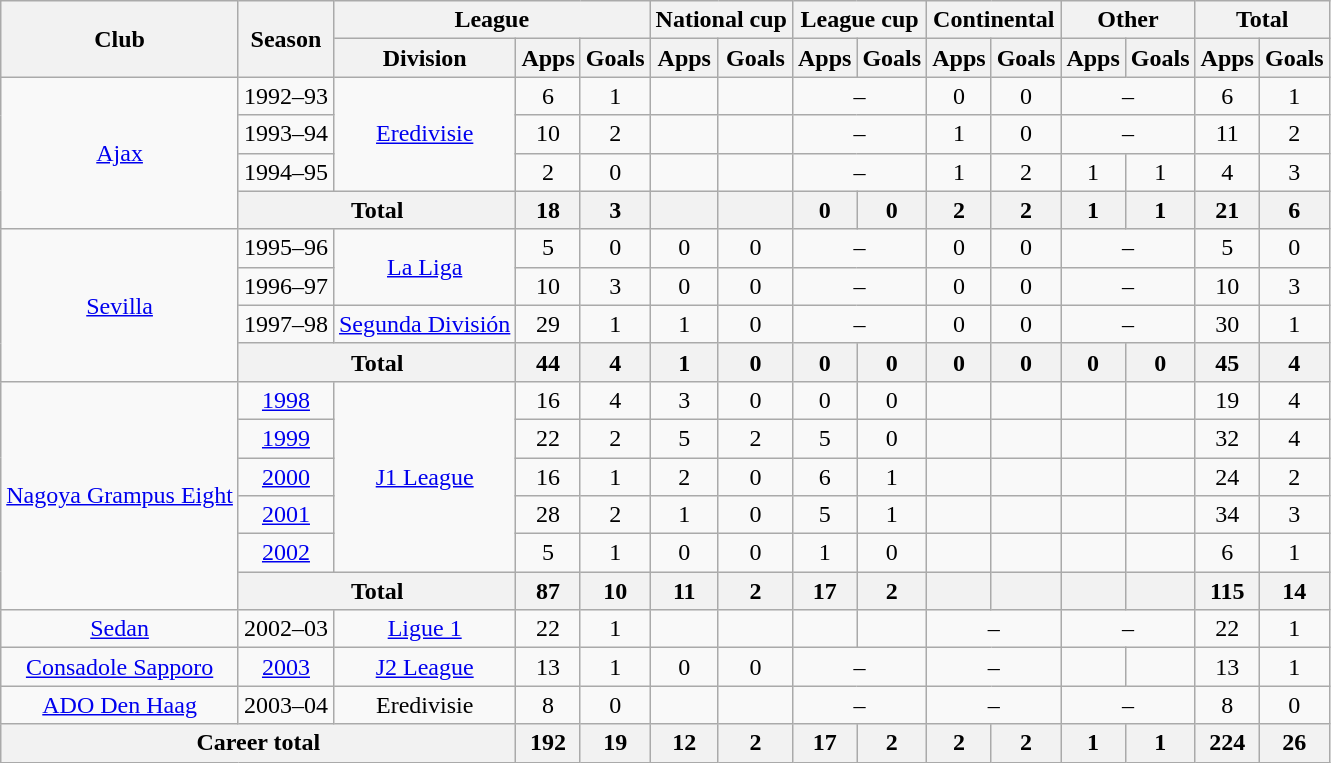<table class="wikitable" style="text-align:center">
<tr>
<th rowspan="2">Club</th>
<th rowspan="2">Season</th>
<th colspan="3">League</th>
<th colspan="2">National cup</th>
<th colspan="2">League cup</th>
<th colspan="2">Continental</th>
<th colspan="2">Other</th>
<th colspan="2">Total</th>
</tr>
<tr>
<th>Division</th>
<th>Apps</th>
<th>Goals</th>
<th>Apps</th>
<th>Goals</th>
<th>Apps</th>
<th>Goals</th>
<th>Apps</th>
<th>Goals</th>
<th>Apps</th>
<th>Goals</th>
<th>Apps</th>
<th>Goals</th>
</tr>
<tr>
<td rowspan="4"><a href='#'>Ajax</a></td>
<td>1992–93</td>
<td rowspan="3"><a href='#'>Eredivisie</a></td>
<td>6</td>
<td>1</td>
<td></td>
<td></td>
<td colspan="2">–</td>
<td>0</td>
<td>0</td>
<td colspan="2">–</td>
<td>6</td>
<td>1</td>
</tr>
<tr>
<td>1993–94</td>
<td>10</td>
<td>2</td>
<td></td>
<td></td>
<td colspan="2">–</td>
<td>1</td>
<td>0</td>
<td colspan="2">–</td>
<td>11</td>
<td>2</td>
</tr>
<tr>
<td>1994–95</td>
<td>2</td>
<td>0</td>
<td></td>
<td></td>
<td colspan="2">–</td>
<td>1</td>
<td>2</td>
<td>1</td>
<td>1</td>
<td>4</td>
<td>3</td>
</tr>
<tr>
<th colspan="2">Total</th>
<th>18</th>
<th>3</th>
<th></th>
<th></th>
<th>0</th>
<th>0</th>
<th>2</th>
<th>2</th>
<th>1</th>
<th>1</th>
<th>21</th>
<th>6</th>
</tr>
<tr>
<td rowspan="4"><a href='#'>Sevilla</a></td>
<td>1995–96</td>
<td rowspan="2"><a href='#'>La Liga</a></td>
<td>5</td>
<td>0</td>
<td>0</td>
<td>0</td>
<td colspan="2">–</td>
<td>0</td>
<td>0</td>
<td colspan="2">–</td>
<td>5</td>
<td>0</td>
</tr>
<tr>
<td>1996–97</td>
<td>10</td>
<td>3</td>
<td>0</td>
<td>0</td>
<td colspan="2">–</td>
<td>0</td>
<td>0</td>
<td colspan="2">–</td>
<td>10</td>
<td>3</td>
</tr>
<tr>
<td>1997–98</td>
<td><a href='#'>Segunda División</a></td>
<td>29</td>
<td>1</td>
<td>1</td>
<td>0</td>
<td colspan="2">–</td>
<td>0</td>
<td>0</td>
<td colspan="2">–</td>
<td>30</td>
<td>1</td>
</tr>
<tr>
<th colspan="2">Total</th>
<th>44</th>
<th>4</th>
<th>1</th>
<th>0</th>
<th>0</th>
<th>0</th>
<th>0</th>
<th>0</th>
<th>0</th>
<th>0</th>
<th>45</th>
<th>4</th>
</tr>
<tr>
<td rowspan="6"><a href='#'>Nagoya Grampus Eight</a></td>
<td><a href='#'>1998</a></td>
<td rowspan="5"><a href='#'>J1 League</a></td>
<td>16</td>
<td>4</td>
<td>3</td>
<td>0</td>
<td>0</td>
<td>0</td>
<td></td>
<td></td>
<td></td>
<td></td>
<td>19</td>
<td>4</td>
</tr>
<tr>
<td><a href='#'>1999</a></td>
<td>22</td>
<td>2</td>
<td>5</td>
<td>2</td>
<td>5</td>
<td>0</td>
<td></td>
<td></td>
<td></td>
<td></td>
<td>32</td>
<td>4</td>
</tr>
<tr>
<td><a href='#'>2000</a></td>
<td>16</td>
<td>1</td>
<td>2</td>
<td>0</td>
<td>6</td>
<td>1</td>
<td></td>
<td></td>
<td></td>
<td></td>
<td>24</td>
<td>2</td>
</tr>
<tr>
<td><a href='#'>2001</a></td>
<td>28</td>
<td>2</td>
<td>1</td>
<td>0</td>
<td>5</td>
<td>1</td>
<td></td>
<td></td>
<td></td>
<td></td>
<td>34</td>
<td>3</td>
</tr>
<tr>
<td><a href='#'>2002</a></td>
<td>5</td>
<td>1</td>
<td>0</td>
<td>0</td>
<td>1</td>
<td>0</td>
<td></td>
<td></td>
<td></td>
<td></td>
<td>6</td>
<td>1</td>
</tr>
<tr>
<th colspan="2">Total</th>
<th>87</th>
<th>10</th>
<th>11</th>
<th>2</th>
<th>17</th>
<th>2</th>
<th></th>
<th></th>
<th></th>
<th></th>
<th>115</th>
<th>14</th>
</tr>
<tr>
<td><a href='#'>Sedan</a></td>
<td>2002–03</td>
<td><a href='#'>Ligue 1</a></td>
<td>22</td>
<td>1</td>
<td></td>
<td></td>
<td></td>
<td></td>
<td colspan="2">–</td>
<td colspan="2">–</td>
<td>22</td>
<td>1</td>
</tr>
<tr>
<td><a href='#'>Consadole Sapporo</a></td>
<td><a href='#'>2003</a></td>
<td><a href='#'>J2 League</a></td>
<td>13</td>
<td>1</td>
<td>0</td>
<td>0</td>
<td colspan="2">–</td>
<td colspan="2">–</td>
<td></td>
<td></td>
<td>13</td>
<td>1</td>
</tr>
<tr>
<td><a href='#'>ADO Den Haag</a></td>
<td>2003–04</td>
<td>Eredivisie</td>
<td>8</td>
<td>0</td>
<td></td>
<td></td>
<td colspan="2">–</td>
<td colspan="2">–</td>
<td colspan="2">–</td>
<td>8</td>
<td>0</td>
</tr>
<tr>
<th colspan="3">Career total</th>
<th>192</th>
<th>19</th>
<th>12</th>
<th>2</th>
<th>17</th>
<th>2</th>
<th>2</th>
<th>2</th>
<th>1</th>
<th>1</th>
<th>224</th>
<th>26</th>
</tr>
</table>
